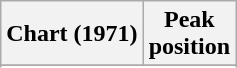<table class="wikitable sortable plainrowheaders" style="text-align:center">
<tr>
<th scope="col">Chart (1971)</th>
<th scope="col">Peak<br> position</th>
</tr>
<tr>
</tr>
<tr>
</tr>
</table>
